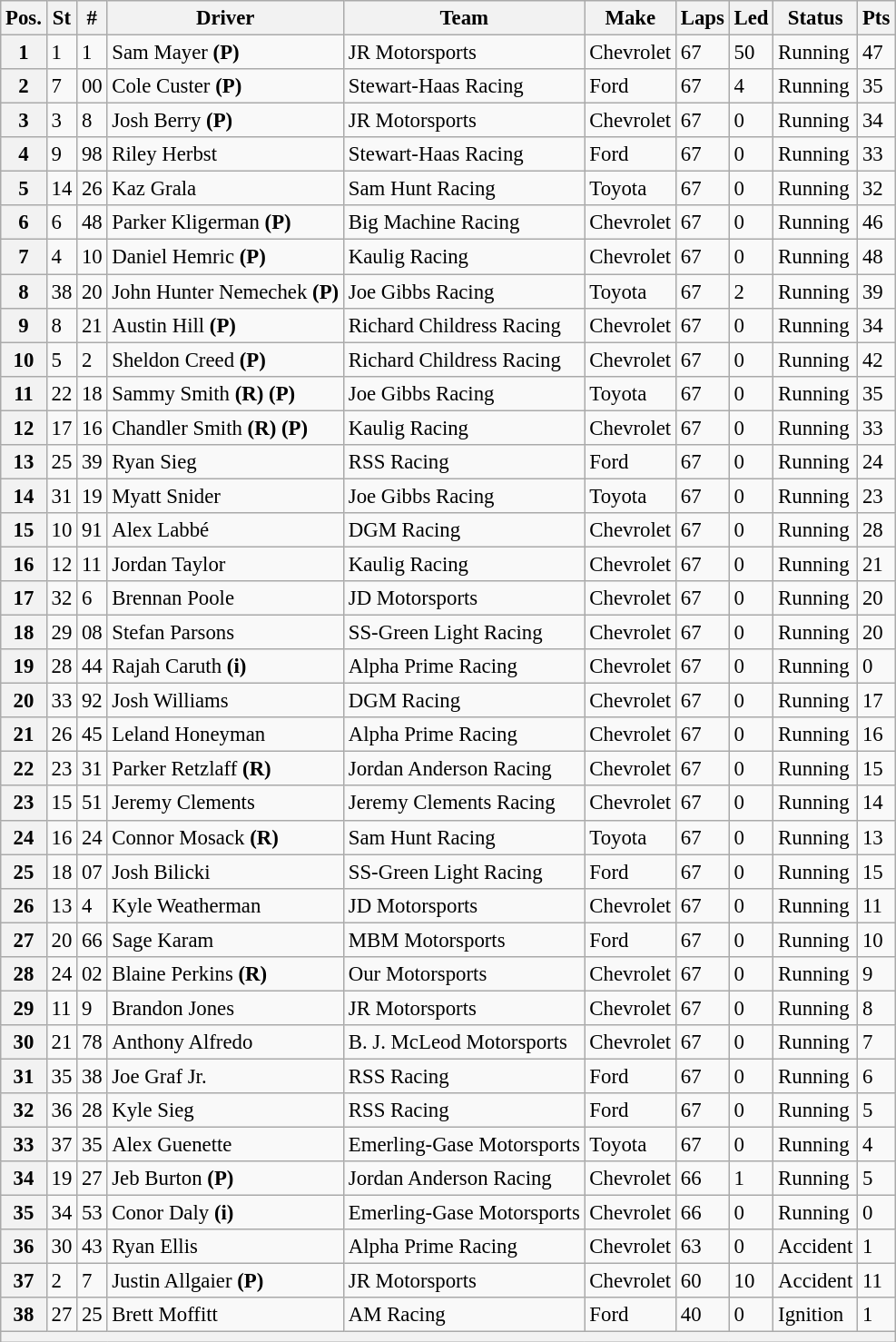<table class="wikitable" style="font-size:95%">
<tr>
<th>Pos.</th>
<th>St</th>
<th>#</th>
<th>Driver</th>
<th>Team</th>
<th>Make</th>
<th>Laps</th>
<th>Led</th>
<th>Status</th>
<th>Pts</th>
</tr>
<tr>
<th>1</th>
<td>1</td>
<td>1</td>
<td>Sam Mayer <strong>(P)</strong></td>
<td>JR Motorsports</td>
<td>Chevrolet</td>
<td>67</td>
<td>50</td>
<td>Running</td>
<td>47</td>
</tr>
<tr>
<th>2</th>
<td>7</td>
<td>00</td>
<td>Cole Custer <strong>(P)</strong></td>
<td>Stewart-Haas Racing</td>
<td>Ford</td>
<td>67</td>
<td>4</td>
<td>Running</td>
<td>35</td>
</tr>
<tr>
<th>3</th>
<td>3</td>
<td>8</td>
<td>Josh Berry <strong>(P)</strong></td>
<td>JR Motorsports</td>
<td>Chevrolet</td>
<td>67</td>
<td>0</td>
<td>Running</td>
<td>34</td>
</tr>
<tr>
<th>4</th>
<td>9</td>
<td>98</td>
<td>Riley Herbst</td>
<td>Stewart-Haas Racing</td>
<td>Ford</td>
<td>67</td>
<td>0</td>
<td>Running</td>
<td>33</td>
</tr>
<tr>
<th>5</th>
<td>14</td>
<td>26</td>
<td>Kaz Grala</td>
<td>Sam Hunt Racing</td>
<td>Toyota</td>
<td>67</td>
<td>0</td>
<td>Running</td>
<td>32</td>
</tr>
<tr>
<th>6</th>
<td>6</td>
<td>48</td>
<td>Parker Kligerman <strong>(P)</strong></td>
<td>Big Machine Racing</td>
<td>Chevrolet</td>
<td>67</td>
<td>0</td>
<td>Running</td>
<td>46</td>
</tr>
<tr>
<th>7</th>
<td>4</td>
<td>10</td>
<td>Daniel Hemric <strong>(P)</strong></td>
<td>Kaulig Racing</td>
<td>Chevrolet</td>
<td>67</td>
<td>0</td>
<td>Running</td>
<td>48</td>
</tr>
<tr>
<th>8</th>
<td>38</td>
<td>20</td>
<td>John Hunter Nemechek <strong>(P)</strong></td>
<td>Joe Gibbs Racing</td>
<td>Toyota</td>
<td>67</td>
<td>2</td>
<td>Running</td>
<td>39</td>
</tr>
<tr>
<th>9</th>
<td>8</td>
<td>21</td>
<td>Austin Hill <strong>(P)</strong></td>
<td>Richard Childress Racing</td>
<td>Chevrolet</td>
<td>67</td>
<td>0</td>
<td>Running</td>
<td>34</td>
</tr>
<tr>
<th>10</th>
<td>5</td>
<td>2</td>
<td>Sheldon Creed <strong>(P)</strong></td>
<td>Richard Childress Racing</td>
<td>Chevrolet</td>
<td>67</td>
<td>0</td>
<td>Running</td>
<td>42</td>
</tr>
<tr>
<th>11</th>
<td>22</td>
<td>18</td>
<td>Sammy Smith <strong>(R)</strong> <strong>(P)</strong></td>
<td>Joe Gibbs Racing</td>
<td>Toyota</td>
<td>67</td>
<td>0</td>
<td>Running</td>
<td>35</td>
</tr>
<tr>
<th>12</th>
<td>17</td>
<td>16</td>
<td>Chandler Smith <strong>(R)</strong> <strong>(P)</strong></td>
<td>Kaulig Racing</td>
<td>Chevrolet</td>
<td>67</td>
<td>0</td>
<td>Running</td>
<td>33</td>
</tr>
<tr>
<th>13</th>
<td>25</td>
<td>39</td>
<td>Ryan Sieg</td>
<td>RSS Racing</td>
<td>Ford</td>
<td>67</td>
<td>0</td>
<td>Running</td>
<td>24</td>
</tr>
<tr>
<th>14</th>
<td>31</td>
<td>19</td>
<td>Myatt Snider</td>
<td>Joe Gibbs Racing</td>
<td>Toyota</td>
<td>67</td>
<td>0</td>
<td>Running</td>
<td>23</td>
</tr>
<tr>
<th>15</th>
<td>10</td>
<td>91</td>
<td>Alex Labbé</td>
<td>DGM Racing</td>
<td>Chevrolet</td>
<td>67</td>
<td>0</td>
<td>Running</td>
<td>28</td>
</tr>
<tr>
<th>16</th>
<td>12</td>
<td>11</td>
<td>Jordan Taylor</td>
<td>Kaulig Racing</td>
<td>Chevrolet</td>
<td>67</td>
<td>0</td>
<td>Running</td>
<td>21</td>
</tr>
<tr>
<th>17</th>
<td>32</td>
<td>6</td>
<td>Brennan Poole</td>
<td>JD Motorsports</td>
<td>Chevrolet</td>
<td>67</td>
<td>0</td>
<td>Running</td>
<td>20</td>
</tr>
<tr>
<th>18</th>
<td>29</td>
<td>08</td>
<td>Stefan Parsons</td>
<td>SS-Green Light Racing</td>
<td>Chevrolet</td>
<td>67</td>
<td>0</td>
<td>Running</td>
<td>20</td>
</tr>
<tr>
<th>19</th>
<td>28</td>
<td>44</td>
<td>Rajah Caruth <strong>(i)</strong></td>
<td>Alpha Prime Racing</td>
<td>Chevrolet</td>
<td>67</td>
<td>0</td>
<td>Running</td>
<td>0</td>
</tr>
<tr>
<th>20</th>
<td>33</td>
<td>92</td>
<td>Josh Williams</td>
<td>DGM Racing</td>
<td>Chevrolet</td>
<td>67</td>
<td>0</td>
<td>Running</td>
<td>17</td>
</tr>
<tr>
<th>21</th>
<td>26</td>
<td>45</td>
<td>Leland Honeyman</td>
<td>Alpha Prime Racing</td>
<td>Chevrolet</td>
<td>67</td>
<td>0</td>
<td>Running</td>
<td>16</td>
</tr>
<tr>
<th>22</th>
<td>23</td>
<td>31</td>
<td>Parker Retzlaff <strong>(R)</strong></td>
<td>Jordan Anderson Racing</td>
<td>Chevrolet</td>
<td>67</td>
<td>0</td>
<td>Running</td>
<td>15</td>
</tr>
<tr>
<th>23</th>
<td>15</td>
<td>51</td>
<td>Jeremy Clements</td>
<td>Jeremy Clements Racing</td>
<td>Chevrolet</td>
<td>67</td>
<td>0</td>
<td>Running</td>
<td>14</td>
</tr>
<tr>
<th>24</th>
<td>16</td>
<td>24</td>
<td>Connor Mosack <strong>(R)</strong></td>
<td>Sam Hunt Racing</td>
<td>Toyota</td>
<td>67</td>
<td>0</td>
<td>Running</td>
<td>13</td>
</tr>
<tr>
<th>25</th>
<td>18</td>
<td>07</td>
<td>Josh Bilicki</td>
<td>SS-Green Light Racing</td>
<td>Ford</td>
<td>67</td>
<td>0</td>
<td>Running</td>
<td>15</td>
</tr>
<tr>
<th>26</th>
<td>13</td>
<td>4</td>
<td>Kyle Weatherman</td>
<td>JD Motorsports</td>
<td>Chevrolet</td>
<td>67</td>
<td>0</td>
<td>Running</td>
<td>11</td>
</tr>
<tr>
<th>27</th>
<td>20</td>
<td>66</td>
<td>Sage Karam</td>
<td>MBM Motorsports</td>
<td>Ford</td>
<td>67</td>
<td>0</td>
<td>Running</td>
<td>10</td>
</tr>
<tr>
<th>28</th>
<td>24</td>
<td>02</td>
<td>Blaine Perkins <strong>(R)</strong></td>
<td>Our Motorsports</td>
<td>Chevrolet</td>
<td>67</td>
<td>0</td>
<td>Running</td>
<td>9</td>
</tr>
<tr>
<th>29</th>
<td>11</td>
<td>9</td>
<td>Brandon Jones</td>
<td>JR Motorsports</td>
<td>Chevrolet</td>
<td>67</td>
<td>0</td>
<td>Running</td>
<td>8</td>
</tr>
<tr>
<th>30</th>
<td>21</td>
<td>78</td>
<td>Anthony Alfredo</td>
<td>B. J. McLeod Motorsports</td>
<td>Chevrolet</td>
<td>67</td>
<td>0</td>
<td>Running</td>
<td>7</td>
</tr>
<tr>
<th>31</th>
<td>35</td>
<td>38</td>
<td>Joe Graf Jr.</td>
<td>RSS Racing</td>
<td>Ford</td>
<td>67</td>
<td>0</td>
<td>Running</td>
<td>6</td>
</tr>
<tr>
<th>32</th>
<td>36</td>
<td>28</td>
<td>Kyle Sieg</td>
<td>RSS Racing</td>
<td>Ford</td>
<td>67</td>
<td>0</td>
<td>Running</td>
<td>5</td>
</tr>
<tr>
<th>33</th>
<td>37</td>
<td>35</td>
<td>Alex Guenette</td>
<td>Emerling-Gase Motorsports</td>
<td>Toyota</td>
<td>67</td>
<td>0</td>
<td>Running</td>
<td>4</td>
</tr>
<tr>
<th>34</th>
<td>19</td>
<td>27</td>
<td>Jeb Burton <strong>(P)</strong></td>
<td>Jordan Anderson Racing</td>
<td>Chevrolet</td>
<td>66</td>
<td>1</td>
<td>Running</td>
<td>5</td>
</tr>
<tr>
<th>35</th>
<td>34</td>
<td>53</td>
<td>Conor Daly <strong>(i)</strong></td>
<td>Emerling-Gase Motorsports</td>
<td>Chevrolet</td>
<td>66</td>
<td>0</td>
<td>Running</td>
<td>0</td>
</tr>
<tr>
<th>36</th>
<td>30</td>
<td>43</td>
<td>Ryan Ellis</td>
<td>Alpha Prime Racing</td>
<td>Chevrolet</td>
<td>63</td>
<td>0</td>
<td>Accident</td>
<td>1</td>
</tr>
<tr>
<th>37</th>
<td>2</td>
<td>7</td>
<td>Justin Allgaier <strong>(P)</strong></td>
<td>JR Motorsports</td>
<td>Chevrolet</td>
<td>60</td>
<td>10</td>
<td>Accident</td>
<td>11</td>
</tr>
<tr>
<th>38</th>
<td>27</td>
<td>25</td>
<td>Brett Moffitt</td>
<td>AM Racing</td>
<td>Ford</td>
<td>40</td>
<td>0</td>
<td>Ignition</td>
<td>1</td>
</tr>
<tr>
<th colspan="10"></th>
</tr>
</table>
